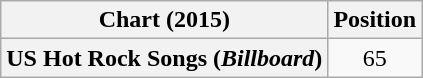<table class="wikitable plainrowheaders" style="text-align:center">
<tr>
<th scope="col">Chart (2015)</th>
<th scope="col">Position</th>
</tr>
<tr>
<th scope="row">US Hot Rock Songs (<em>Billboard</em>)</th>
<td>65</td>
</tr>
</table>
